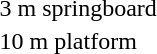<table>
<tr>
<td>3 m springboard<br></td>
<td></td>
<td></td>
<td></td>
</tr>
<tr>
<td>10 m platform<br></td>
<td></td>
<td></td>
<td></td>
</tr>
</table>
